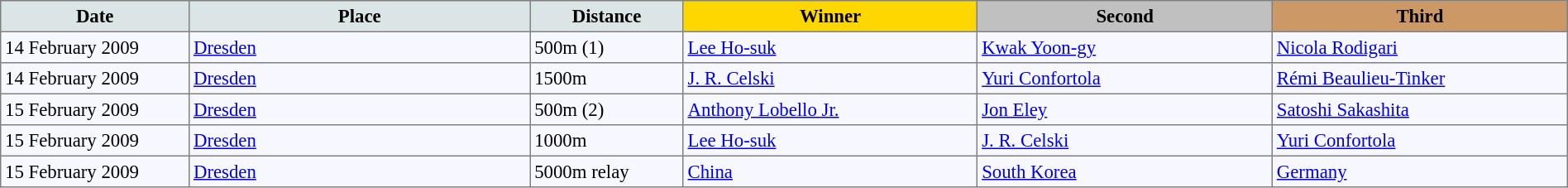<table bgcolor="#f7f8ff" cellpadding="3" cellspacing="0" border="1" style="font-size: 95%; border: gray solid 1px; border-collapse: collapse;">
<tr bgcolor="#CCCCCC">
<td align="center" bgcolor="#DCE5E5" width="150"><strong>Date</strong></td>
<td align="center" bgcolor="#DCE5E5" width="280"><strong>Place</strong></td>
<td align="center" bgcolor="#DCE5E5" width="120"><strong>Distance</strong></td>
<td align="center" bgcolor="gold" width="240"><strong>Winner</strong></td>
<td align="center" bgcolor="silver" width="240"><strong>Second</strong></td>
<td align="center" bgcolor="CC9966" width="240"><strong>Third</strong></td>
</tr>
<tr align="left">
<td>14 February 2009</td>
<td> <a href='#'>Dresden</a></td>
<td>500m (1)</td>
<td> <a href='#'>Lee Ho-suk</a></td>
<td> <a href='#'>Kwak Yoon-gy</a></td>
<td> <a href='#'>Nicola Rodigari</a></td>
</tr>
<tr align="left">
<td>14 February 2009</td>
<td> <a href='#'>Dresden</a></td>
<td>1500m</td>
<td> <a href='#'>J. R. Celski</a></td>
<td> <a href='#'>Yuri Confortola</a></td>
<td> <a href='#'>Rémi Beaulieu-Tinker</a></td>
</tr>
<tr align="left">
<td>15 February 2009</td>
<td> <a href='#'>Dresden</a></td>
<td>500m (2)</td>
<td> <a href='#'>Anthony Lobello Jr.</a></td>
<td> <a href='#'>Jon Eley</a></td>
<td> <a href='#'>Satoshi Sakashita</a></td>
</tr>
<tr align="left">
<td>15 February 2009</td>
<td> <a href='#'>Dresden</a></td>
<td>1000m</td>
<td> <a href='#'>Lee Ho-suk</a></td>
<td> <a href='#'>J. R. Celski</a></td>
<td> <a href='#'>Yuri Confortola</a></td>
</tr>
<tr align="left">
<td>15 February 2009</td>
<td> <a href='#'>Dresden</a></td>
<td>5000m relay</td>
<td> <a href='#'>China</a></td>
<td> <a href='#'>South Korea</a></td>
<td> <a href='#'>Germany</a></td>
</tr>
</table>
